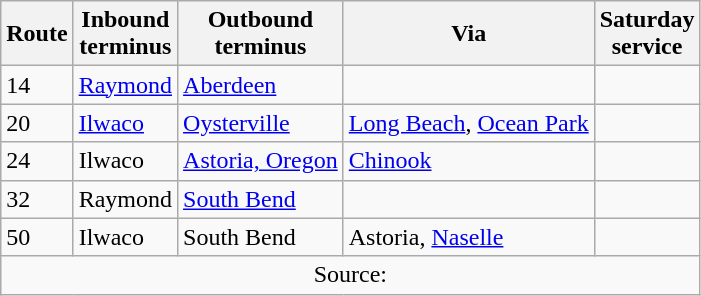<table class="wikitable sortable">
<tr>
<th>Route</th>
<th class="unsortable">Inbound<br>terminus</th>
<th class="unsortable">Outbound<br>terminus</th>
<th class="unsortable">Via</th>
<th>Saturday<br>service</th>
</tr>
<tr>
<td>14</td>
<td><a href='#'>Raymond</a></td>
<td><a href='#'>Aberdeen</a></td>
<td></td>
<td></td>
</tr>
<tr>
<td>20</td>
<td><a href='#'>Ilwaco</a></td>
<td><a href='#'>Oysterville</a></td>
<td><a href='#'>Long Beach</a>, <a href='#'>Ocean Park</a></td>
<td></td>
</tr>
<tr>
<td>24</td>
<td>Ilwaco</td>
<td><a href='#'>Astoria, Oregon</a></td>
<td><a href='#'>Chinook</a></td>
<td></td>
</tr>
<tr>
<td>32</td>
<td>Raymond</td>
<td><a href='#'>South Bend</a></td>
<td></td>
<td></td>
</tr>
<tr>
<td>50</td>
<td>Ilwaco</td>
<td>South Bend</td>
<td>Astoria, <a href='#'>Naselle</a></td>
<td></td>
</tr>
<tr>
<td colspan=5 align=center>Source:</td>
</tr>
</table>
